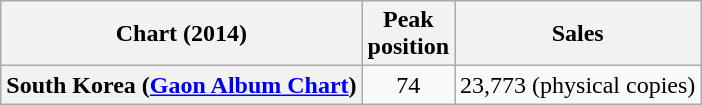<table class="wikitable plainrowheaders" style="text-align:center;">
<tr>
<th>Chart (2014)</th>
<th>Peak<br>position</th>
<th>Sales</th>
</tr>
<tr>
<th scope="row">South Korea (<a href='#'>Gaon Album Chart</a>)</th>
<td>74</td>
<td>23,773 (physical copies)</td>
</tr>
</table>
